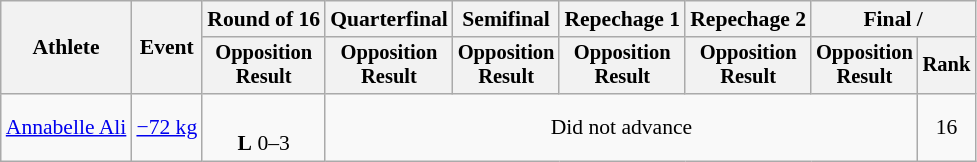<table class="wikitable" style="font-size:90%">
<tr>
<th rowspan="2">Athlete</th>
<th rowspan="2">Event</th>
<th>Round of 16</th>
<th>Quarterfinal</th>
<th>Semifinal</th>
<th>Repechage 1</th>
<th>Repechage 2</th>
<th colspan=2>Final / </th>
</tr>
<tr style="font-size: 95%">
<th>Opposition<br>Result</th>
<th>Opposition<br>Result</th>
<th>Opposition<br>Result</th>
<th>Opposition<br>Result</th>
<th>Opposition<br>Result</th>
<th>Opposition<br>Result</th>
<th>Rank</th>
</tr>
<tr align=center>
<td align=left><a href='#'>Annabelle Ali</a></td>
<td align=left><a href='#'>−72 kg</a></td>
<td><br><strong>L</strong> 0–3 <sup></sup></td>
<td colspan=5>Did not advance</td>
<td>16</td>
</tr>
</table>
